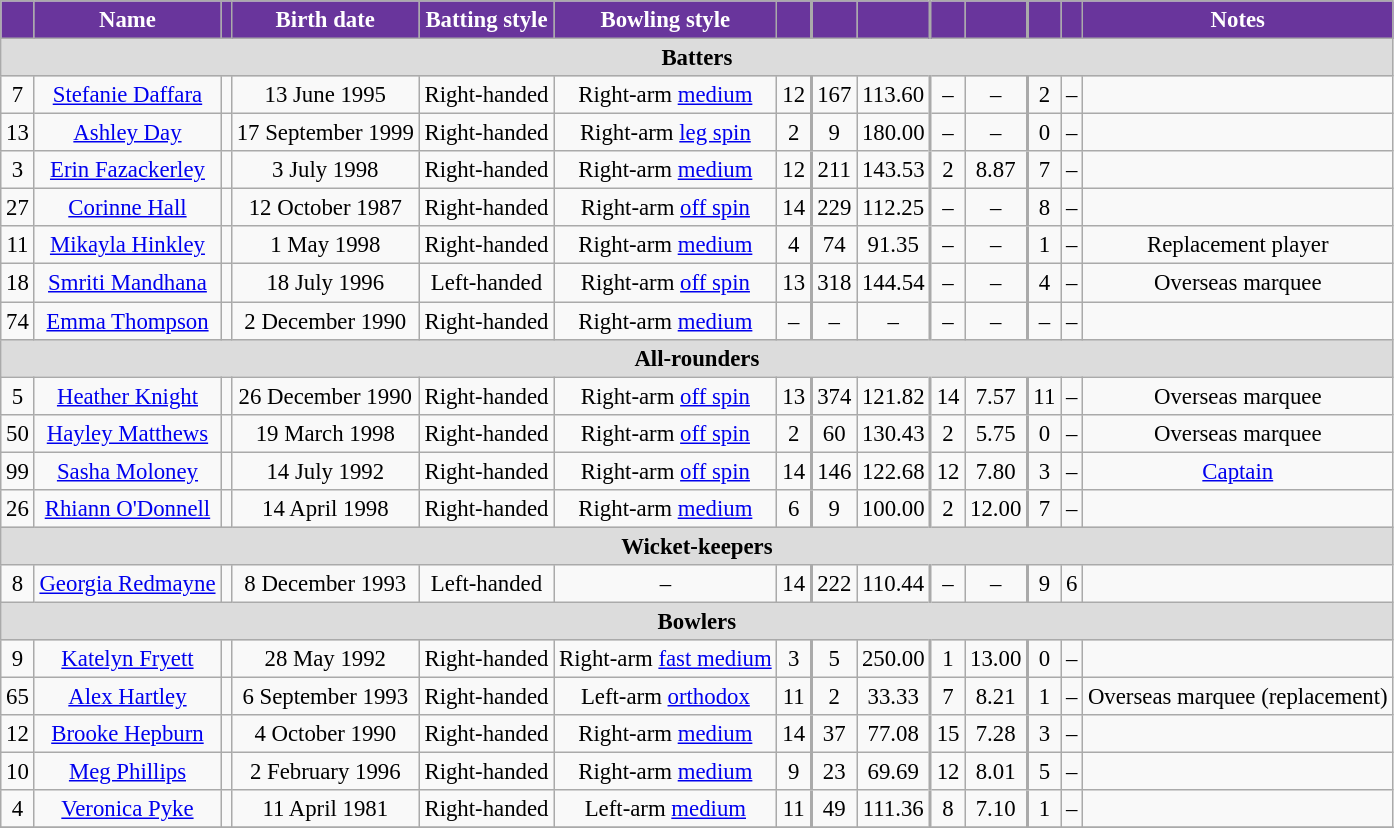<table class="wikitable" style="font-size:95%;">
<tr>
<th style="background:#69359c; color:white;"></th>
<th style="background:#69359c; color:white;">Name</th>
<th style="background:#69359c; color:white;"></th>
<th style="background:#69359c; color:white;">Birth date</th>
<th style="background:#69359c; color:white;">Batting style</th>
<th style="background:#69359c; color:white;">Bowling style</th>
<th style="background:#69359c; color:white;"></th>
<th style="background:#69359c; color:white; border-left-width: 2px;"></th>
<th style="background:#69359c; color:white;"></th>
<th style="background:#69359c; color:white; border-left-width: 2px;"></th>
<th style="background:#69359c; color:white;"></th>
<th style="background:#69359c; color:white; border-left-width: 2px;"></th>
<th style="background:#69359c; color:white;"></th>
<th style="background:#69359c; color:white;">Notes</th>
</tr>
<tr>
<th colspan="14" style="background: #DCDCDC" align="center">Batters</th>
</tr>
<tr align="center">
<td>7</td>
<td><a href='#'>Stefanie Daffara</a></td>
<td></td>
<td>13 June 1995</td>
<td>Right-handed</td>
<td>Right-arm <a href='#'>medium</a></td>
<td>12</td>
<td style="border-left-width: 2px">167</td>
<td>113.60</td>
<td style="border-left-width: 2px">–</td>
<td>–</td>
<td style="border-left-width: 2px">2</td>
<td>–</td>
<td></td>
</tr>
<tr align="center">
<td>13</td>
<td><a href='#'>Ashley Day</a></td>
<td></td>
<td>17 September 1999</td>
<td>Right-handed</td>
<td>Right-arm <a href='#'>leg spin</a></td>
<td>2</td>
<td style="border-left-width: 2px">9</td>
<td>180.00</td>
<td style="border-left-width: 2px">–</td>
<td>–</td>
<td style="border-left-width: 2px">0</td>
<td>–</td>
<td></td>
</tr>
<tr align="center">
<td>3</td>
<td><a href='#'>Erin Fazackerley</a></td>
<td></td>
<td>3 July 1998</td>
<td>Right-handed</td>
<td>Right-arm <a href='#'>medium</a></td>
<td>12</td>
<td style="border-left-width: 2px">211</td>
<td>143.53</td>
<td style="border-left-width: 2px">2</td>
<td>8.87</td>
<td style="border-left-width: 2px">7</td>
<td>–</td>
<td></td>
</tr>
<tr align="center">
<td>27</td>
<td><a href='#'>Corinne Hall</a></td>
<td></td>
<td>12 October 1987</td>
<td>Right-handed</td>
<td>Right-arm <a href='#'>off spin</a></td>
<td>14</td>
<td style="border-left-width: 2px">229</td>
<td>112.25</td>
<td style="border-left-width: 2px">–</td>
<td>–</td>
<td style="border-left-width: 2px">8</td>
<td>–</td>
<td></td>
</tr>
<tr align="center">
<td>11</td>
<td><a href='#'>Mikayla Hinkley</a></td>
<td></td>
<td>1 May 1998</td>
<td>Right-handed</td>
<td>Right-arm <a href='#'>medium</a></td>
<td>4</td>
<td style="border-left-width: 2px">74</td>
<td>91.35</td>
<td style="border-left-width: 2px">–</td>
<td>–</td>
<td style="border-left-width: 2px">1</td>
<td>–</td>
<td>Replacement player</td>
</tr>
<tr align="center">
<td>18</td>
<td><a href='#'>Smriti Mandhana</a></td>
<td></td>
<td>18 July 1996</td>
<td>Left-handed</td>
<td>Right-arm <a href='#'>off spin</a></td>
<td>13</td>
<td style="border-left-width: 2px">318</td>
<td>144.54</td>
<td style="border-left-width: 2px">–</td>
<td>–</td>
<td style="border-left-width: 2px">4</td>
<td>–</td>
<td>Overseas marquee</td>
</tr>
<tr align="center">
<td>74</td>
<td><a href='#'>Emma Thompson</a></td>
<td></td>
<td>2 December 1990</td>
<td>Right-handed</td>
<td>Right-arm <a href='#'>medium</a></td>
<td>–</td>
<td style="border-left-width: 2px">–</td>
<td>–</td>
<td style="border-left-width: 2px">–</td>
<td>–</td>
<td style="border-left-width: 2px">–</td>
<td>–</td>
<td></td>
</tr>
<tr>
<th colspan="14" style="background: #DCDCDC" align="center">All-rounders</th>
</tr>
<tr align="center">
<td>5</td>
<td><a href='#'>Heather Knight</a></td>
<td></td>
<td>26 December 1990</td>
<td>Right-handed</td>
<td>Right-arm <a href='#'>off spin</a></td>
<td>13</td>
<td style="border-left-width: 2px">374</td>
<td>121.82</td>
<td style="border-left-width: 2px">14</td>
<td>7.57</td>
<td style="border-left-width: 2px">11</td>
<td>–</td>
<td>Overseas marquee</td>
</tr>
<tr align="center">
<td>50</td>
<td><a href='#'>Hayley Matthews</a></td>
<td></td>
<td>19 March 1998</td>
<td>Right-handed</td>
<td>Right-arm <a href='#'>off spin</a></td>
<td>2</td>
<td style="border-left-width: 2px">60</td>
<td>130.43</td>
<td style="border-left-width: 2px">2</td>
<td>5.75</td>
<td style="border-left-width: 2px">0</td>
<td>–</td>
<td>Overseas marquee</td>
</tr>
<tr align="center">
<td>99</td>
<td><a href='#'>Sasha Moloney</a></td>
<td></td>
<td>14 July 1992</td>
<td>Right-handed</td>
<td>Right-arm <a href='#'>off spin</a></td>
<td>14</td>
<td style="border-left-width: 2px">146</td>
<td>122.68</td>
<td style="border-left-width: 2px">12</td>
<td>7.80</td>
<td style="border-left-width: 2px">3</td>
<td>–</td>
<td><a href='#'>Captain</a></td>
</tr>
<tr align="center">
<td>26</td>
<td><a href='#'>Rhiann O'Donnell</a></td>
<td></td>
<td>14 April 1998</td>
<td>Right-handed</td>
<td>Right-arm <a href='#'>medium</a></td>
<td>6</td>
<td style="border-left-width: 2px">9</td>
<td>100.00</td>
<td style="border-left-width: 2px">2</td>
<td>12.00</td>
<td style="border-left-width: 2px">7</td>
<td>–</td>
<td></td>
</tr>
<tr>
<th colspan="14" style="background: #DCDCDC" align="center">Wicket-keepers</th>
</tr>
<tr align="center">
<td>8</td>
<td><a href='#'>Georgia Redmayne</a></td>
<td></td>
<td>8 December 1993</td>
<td>Left-handed</td>
<td>–</td>
<td>14</td>
<td style="border-left-width: 2px">222</td>
<td>110.44</td>
<td style="border-left-width: 2px">–</td>
<td>–</td>
<td style="border-left-width: 2px">9</td>
<td>6</td>
<td></td>
</tr>
<tr>
<th colspan="14" style="background: #DCDCDC" align="center">Bowlers</th>
</tr>
<tr align="center">
<td>9</td>
<td><a href='#'>Katelyn Fryett</a></td>
<td></td>
<td>28 May 1992</td>
<td>Right-handed</td>
<td>Right-arm <a href='#'>fast medium</a></td>
<td>3</td>
<td style="border-left-width: 2px">5</td>
<td>250.00</td>
<td style="border-left-width: 2px">1</td>
<td>13.00</td>
<td style="border-left-width: 2px">0</td>
<td>–</td>
<td></td>
</tr>
<tr align="center">
<td>65</td>
<td><a href='#'>Alex Hartley</a></td>
<td></td>
<td>6 September 1993</td>
<td>Right-handed</td>
<td>Left-arm <a href='#'>orthodox</a></td>
<td>11</td>
<td style="border-left-width: 2px">2</td>
<td>33.33</td>
<td style="border-left-width: 2px">7</td>
<td>8.21</td>
<td style="border-left-width: 2px">1</td>
<td>–</td>
<td>Overseas marquee (replacement)</td>
</tr>
<tr align="center">
<td>12</td>
<td><a href='#'>Brooke Hepburn</a></td>
<td></td>
<td>4 October 1990</td>
<td>Right-handed</td>
<td>Right-arm <a href='#'>medium</a></td>
<td>14</td>
<td style="border-left-width: 2px">37</td>
<td>77.08</td>
<td style="border-left-width: 2px">15</td>
<td>7.28</td>
<td style="border-left-width: 2px">3</td>
<td>–</td>
<td></td>
</tr>
<tr align="center">
<td>10</td>
<td><a href='#'>Meg Phillips</a></td>
<td></td>
<td>2 February 1996</td>
<td>Right-handed</td>
<td>Right-arm <a href='#'>medium</a></td>
<td>9</td>
<td style="border-left-width: 2px">23</td>
<td>69.69</td>
<td style="border-left-width: 2px">12</td>
<td>8.01</td>
<td style="border-left-width: 2px">5</td>
<td>–</td>
<td></td>
</tr>
<tr align="center">
<td>4</td>
<td><a href='#'>Veronica Pyke</a></td>
<td></td>
<td>11 April 1981</td>
<td>Right-handed</td>
<td>Left-arm <a href='#'>medium</a></td>
<td>11</td>
<td style="border-left-width: 2px">49</td>
<td>111.36</td>
<td style="border-left-width: 2px">8</td>
<td>7.10</td>
<td style="border-left-width: 2px">1</td>
<td>–</td>
<td></td>
</tr>
<tr>
</tr>
</table>
